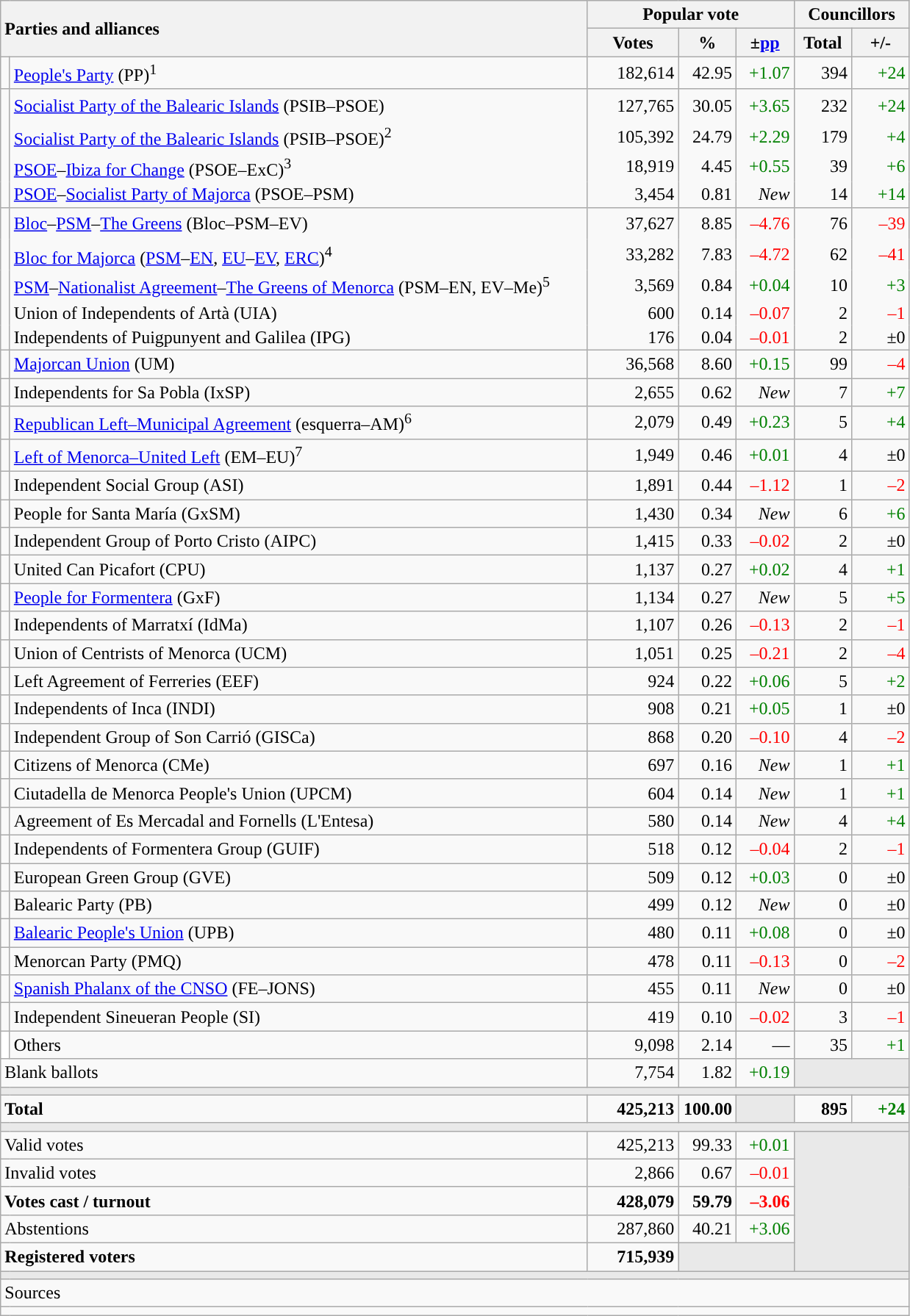<table class="wikitable" style="text-align:right;">
<tr>
<th style="text-align:left;" rowspan="2" colspan="2" width="525">Parties and alliances</th>
<th colspan="3">Popular vote</th>
<th colspan="2">Councillors</th>
</tr>
<tr>
<th width="75">Votes</th>
<th width="45">%</th>
<th width="45">±<a href='#'>pp</a></th>
<th width="45">Total</th>
<th width="45">+/-</th>
</tr>
<tr>
<td width="1" style="color:inherit;background:"></td>
<td align="left"><a href='#'>People's Party</a> (PP)<sup>1</sup></td>
<td>182,614</td>
<td>42.95</td>
<td style="color:green;">+1.07</td>
<td>394</td>
<td style="color:green;">+24</td>
</tr>
<tr style="line-height:22px;">
<td rowspan="4" style="color:inherit;background:"></td>
<td align="left"><a href='#'>Socialist Party of the Balearic Islands</a> (PSIB–PSOE)</td>
<td>127,765</td>
<td>30.05</td>
<td style="color:green;">+3.65</td>
<td>232</td>
<td style="color:green;">+24</td>
</tr>
<tr style="border-bottom-style:hidden; border-top-style:hidden; line-height:16px;">
<td align="left"><span><a href='#'>Socialist Party of the Balearic Islands</a> (PSIB–PSOE)<sup>2</sup></span></td>
<td>105,392</td>
<td>24.79</td>
<td style="color:green;">+2.29</td>
<td>179</td>
<td style="color:green;">+4</td>
</tr>
<tr style="border-bottom-style:hidden; line-height:16px;">
<td align="left"><span><a href='#'>PSOE</a>–<a href='#'>Ibiza for Change</a> (PSOE–ExC)<sup>3</sup></span></td>
<td>18,919</td>
<td>4.45</td>
<td style="color:green;">+0.55</td>
<td>39</td>
<td style="color:green;">+6</td>
</tr>
<tr style="line-height:16px;">
<td align="left"><span><a href='#'>PSOE</a>–<a href='#'>Socialist Party of Majorca</a> (PSOE–PSM)</span></td>
<td>3,454</td>
<td>0.81</td>
<td><em>New</em></td>
<td>14</td>
<td style="color:green;">+14</td>
</tr>
<tr style="line-height:22px;">
<td rowspan="5" style="color:inherit;background:"></td>
<td align="left"><a href='#'>Bloc</a>–<a href='#'>PSM</a>–<a href='#'>The Greens</a> (Bloc–PSM–EV)</td>
<td>37,627</td>
<td>8.85</td>
<td style="color:red;">–4.76</td>
<td>76</td>
<td style="color:red;">–39</td>
</tr>
<tr style="border-bottom-style:hidden; border-top-style:hidden; line-height:16px;">
<td align="left"><span><a href='#'>Bloc for Majorca</a> (<a href='#'>PSM</a>–<a href='#'>EN</a>, <a href='#'>EU</a>–<a href='#'>EV</a>, <a href='#'>ERC</a>)<sup>4</sup></span></td>
<td>33,282</td>
<td>7.83</td>
<td style="color:red;">–4.72</td>
<td>62</td>
<td style="color:red;">–41</td>
</tr>
<tr style="border-bottom-style:hidden; line-height:16px;">
<td align="left"><span><a href='#'>PSM</a>–<a href='#'>Nationalist Agreement</a>–<a href='#'>The Greens of Menorca</a> (PSM–EN, EV–Me)<sup>5</sup></span></td>
<td>3,569</td>
<td>0.84</td>
<td style="color:green;">+0.04</td>
<td>10</td>
<td style="color:green;">+3</td>
</tr>
<tr style="border-bottom-style:hidden; line-height:16px;">
<td align="left"><span>Union of Independents of Artà (UIA)</span></td>
<td>600</td>
<td>0.14</td>
<td style="color:red;">–0.07</td>
<td>2</td>
<td style="color:red;">–1</td>
</tr>
<tr style="line-height:16px;">
<td align="left"><span>Independents of Puigpunyent and Galilea (IPG)</span></td>
<td>176</td>
<td>0.04</td>
<td style="color:red;">–0.01</td>
<td>2</td>
<td>±0</td>
</tr>
<tr>
<td style="color:inherit;background:"></td>
<td align="left"><a href='#'>Majorcan Union</a> (UM)</td>
<td>36,568</td>
<td>8.60</td>
<td style="color:green;">+0.15</td>
<td>99</td>
<td style="color:red;">–4</td>
</tr>
<tr>
<td style="color:inherit;background:"></td>
<td align="left">Independents for Sa Pobla (IxSP)</td>
<td>2,655</td>
<td>0.62</td>
<td><em>New</em></td>
<td>7</td>
<td style="color:green;">+7</td>
</tr>
<tr>
<td style="color:inherit;background:"></td>
<td align="left"><a href='#'>Republican Left–Municipal Agreement</a> (esquerra–AM)<sup>6</sup></td>
<td>2,079</td>
<td>0.49</td>
<td style="color:green;">+0.23</td>
<td>5</td>
<td style="color:green;">+4</td>
</tr>
<tr>
<td style="color:inherit;background:"></td>
<td align="left"><a href='#'>Left of Menorca–United Left</a> (EM–EU)<sup>7</sup></td>
<td>1,949</td>
<td>0.46</td>
<td style="color:green;">+0.01</td>
<td>4</td>
<td>±0</td>
</tr>
<tr>
<td style="color:inherit;background:"></td>
<td align="left">Independent Social Group (ASI)</td>
<td>1,891</td>
<td>0.44</td>
<td style="color:red;">–1.12</td>
<td>1</td>
<td style="color:red;">–2</td>
</tr>
<tr>
<td style="color:inherit;background:"></td>
<td align="left">People for Santa María (GxSM)</td>
<td>1,430</td>
<td>0.34</td>
<td><em>New</em></td>
<td>6</td>
<td style="color:green;">+6</td>
</tr>
<tr>
<td style="color:inherit;background:"></td>
<td align="left">Independent Group of Porto Cristo (AIPC)</td>
<td>1,415</td>
<td>0.33</td>
<td style="color:red;">–0.02</td>
<td>2</td>
<td>±0</td>
</tr>
<tr>
<td style="color:inherit;background:"></td>
<td align="left">United Can Picafort (CPU)</td>
<td>1,137</td>
<td>0.27</td>
<td style="color:green;">+0.02</td>
<td>4</td>
<td style="color:green;">+1</td>
</tr>
<tr>
<td style="color:inherit;background:"></td>
<td align="left"><a href='#'>People for Formentera</a> (GxF)</td>
<td>1,134</td>
<td>0.27</td>
<td><em>New</em></td>
<td>5</td>
<td style="color:green;">+5</td>
</tr>
<tr>
<td style="color:inherit;background:"></td>
<td align="left">Independents of Marratxí (IdMa)</td>
<td>1,107</td>
<td>0.26</td>
<td style="color:red;">–0.13</td>
<td>2</td>
<td style="color:red;">–1</td>
</tr>
<tr>
<td style="color:inherit;background:"></td>
<td align="left">Union of Centrists of Menorca (UCM)</td>
<td>1,051</td>
<td>0.25</td>
<td style="color:red;">–0.21</td>
<td>2</td>
<td style="color:red;">–4</td>
</tr>
<tr>
<td style="color:inherit;background:"></td>
<td align="left">Left Agreement of Ferreries (EEF)</td>
<td>924</td>
<td>0.22</td>
<td style="color:green;">+0.06</td>
<td>5</td>
<td style="color:green;">+2</td>
</tr>
<tr>
<td style="color:inherit;background:"></td>
<td align="left">Independents of Inca (INDI)</td>
<td>908</td>
<td>0.21</td>
<td style="color:green;">+0.05</td>
<td>1</td>
<td>±0</td>
</tr>
<tr>
<td style="color:inherit;background:"></td>
<td align="left">Independent Group of Son Carrió (GISCa)</td>
<td>868</td>
<td>0.20</td>
<td style="color:red;">–0.10</td>
<td>4</td>
<td style="color:red;">–2</td>
</tr>
<tr>
<td style="color:inherit;background:"></td>
<td align="left">Citizens of Menorca (CMe)</td>
<td>697</td>
<td>0.16</td>
<td><em>New</em></td>
<td>1</td>
<td style="color:green;">+1</td>
</tr>
<tr>
<td style="color:inherit;background:"></td>
<td align="left">Ciutadella de Menorca People's Union (UPCM)</td>
<td>604</td>
<td>0.14</td>
<td><em>New</em></td>
<td>1</td>
<td style="color:green;">+1</td>
</tr>
<tr>
<td style="color:inherit;background:"></td>
<td align="left">Agreement of Es Mercadal and Fornells (L'Entesa)</td>
<td>580</td>
<td>0.14</td>
<td><em>New</em></td>
<td>4</td>
<td style="color:green;">+4</td>
</tr>
<tr>
<td style="color:inherit;background:"></td>
<td align="left">Independents of Formentera Group (GUIF)</td>
<td>518</td>
<td>0.12</td>
<td style="color:red;">–0.04</td>
<td>2</td>
<td style="color:red;">–1</td>
</tr>
<tr>
<td style="color:inherit;background:"></td>
<td align="left">European Green Group (GVE)</td>
<td>509</td>
<td>0.12</td>
<td style="color:green;">+0.03</td>
<td>0</td>
<td>±0</td>
</tr>
<tr>
<td style="color:inherit;background:"></td>
<td align="left">Balearic Party (PB)</td>
<td>499</td>
<td>0.12</td>
<td><em>New</em></td>
<td>0</td>
<td>±0</td>
</tr>
<tr>
<td style="color:inherit;background:"></td>
<td align="left"><a href='#'>Balearic People's Union</a> (UPB)</td>
<td>480</td>
<td>0.11</td>
<td style="color:green;">+0.08</td>
<td>0</td>
<td>±0</td>
</tr>
<tr>
<td style="color:inherit;background:"></td>
<td align="left">Menorcan Party (PMQ)</td>
<td>478</td>
<td>0.11</td>
<td style="color:red;">–0.13</td>
<td>0</td>
<td style="color:red;">–2</td>
</tr>
<tr>
<td style="color:inherit;background:"></td>
<td align="left"><a href='#'>Spanish Phalanx of the CNSO</a> (FE–JONS)</td>
<td>455</td>
<td>0.11</td>
<td><em>New</em></td>
<td>0</td>
<td>±0</td>
</tr>
<tr>
<td style="color:inherit;background:"></td>
<td align="left">Independent Sineueran People (SI)</td>
<td>419</td>
<td>0.10</td>
<td style="color:red;">–0.02</td>
<td>3</td>
<td style="color:red;">–1</td>
</tr>
<tr>
<td bgcolor="white"></td>
<td align="left">Others</td>
<td>9,098</td>
<td>2.14</td>
<td>—</td>
<td>35</td>
<td style="color:green;">+1</td>
</tr>
<tr>
<td align="left" colspan="2">Blank ballots</td>
<td>7,754</td>
<td>1.82</td>
<td style="color:green;">+0.19</td>
<td bgcolor="#E9E9E9" colspan="2"></td>
</tr>
<tr>
<td colspan="7" bgcolor="#E9E9E9"></td>
</tr>
<tr style="font-weight:bold;">
<td align="left" colspan="2">Total</td>
<td>425,213</td>
<td>100.00</td>
<td bgcolor="#E9E9E9"></td>
<td>895</td>
<td style="color:green;">+24</td>
</tr>
<tr>
<td colspan="7" bgcolor="#E9E9E9"></td>
</tr>
<tr>
<td align="left" colspan="2">Valid votes</td>
<td>425,213</td>
<td>99.33</td>
<td style="color:green;">+0.01</td>
<td bgcolor="#E9E9E9" colspan="2" rowspan="5"></td>
</tr>
<tr>
<td align="left" colspan="2">Invalid votes</td>
<td>2,866</td>
<td>0.67</td>
<td style="color:red;">–0.01</td>
</tr>
<tr style="font-weight:bold;">
<td align="left" colspan="2">Votes cast / turnout</td>
<td>428,079</td>
<td>59.79</td>
<td style="color:red;">–3.06</td>
</tr>
<tr>
<td align="left" colspan="2">Abstentions</td>
<td>287,860</td>
<td>40.21</td>
<td style="color:green;">+3.06</td>
</tr>
<tr style="font-weight:bold;">
<td align="left" colspan="2">Registered voters</td>
<td>715,939</td>
<td bgcolor="#E9E9E9" colspan="2"></td>
</tr>
<tr>
<td colspan="7" bgcolor="#E9E9E9"></td>
</tr>
<tr>
<td align="left" colspan="7">Sources</td>
</tr>
<tr>
<td colspan="7" style="text-align:left; max-width:790px;"></td>
</tr>
</table>
